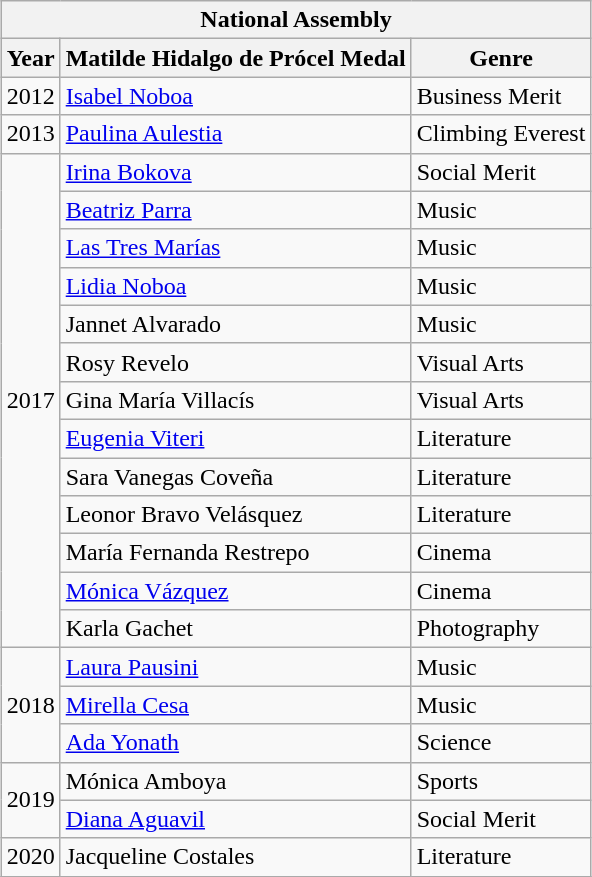<table class="wikitable" style="margin: auto;">
<tr>
<th colspan="3">National Assembly</th>
</tr>
<tr>
<th>Year</th>
<th>Matilde Hidalgo de Prócel Medal</th>
<th>Genre</th>
</tr>
<tr>
<td>2012</td>
<td><a href='#'>Isabel Noboa</a></td>
<td>Business Merit</td>
</tr>
<tr>
<td>2013</td>
<td><a href='#'>Paulina Aulestia</a></td>
<td>Climbing Everest</td>
</tr>
<tr>
<td rowspan="13">2017 </td>
<td><a href='#'>Irina Bokova</a></td>
<td>Social Merit</td>
</tr>
<tr>
<td><a href='#'>Beatriz Parra</a></td>
<td>Music</td>
</tr>
<tr>
<td><a href='#'>Las Tres Marías</a></td>
<td>Music</td>
</tr>
<tr>
<td><a href='#'>Lidia Noboa</a></td>
<td>Music</td>
</tr>
<tr>
<td>Jannet Alvarado</td>
<td>Music</td>
</tr>
<tr>
<td>Rosy Revelo</td>
<td>Visual Arts</td>
</tr>
<tr>
<td>Gina María Villacís</td>
<td>Visual Arts</td>
</tr>
<tr>
<td><a href='#'>Eugenia Viteri</a></td>
<td>Literature</td>
</tr>
<tr>
<td>Sara Vanegas Coveña</td>
<td>Literature</td>
</tr>
<tr>
<td>Leonor Bravo Velásquez</td>
<td>Literature</td>
</tr>
<tr>
<td>María Fernanda Restrepo</td>
<td>Cinema</td>
</tr>
<tr>
<td><a href='#'>Mónica Vázquez</a></td>
<td>Cinema</td>
</tr>
<tr>
<td>Karla Gachet</td>
<td>Photography</td>
</tr>
<tr>
<td rowspan="3">2018</td>
<td><a href='#'>Laura Pausini</a></td>
<td>Music</td>
</tr>
<tr>
<td><a href='#'>Mirella Cesa</a></td>
<td>Music</td>
</tr>
<tr>
<td><a href='#'>Ada Yonath</a></td>
<td>Science</td>
</tr>
<tr>
<td rowspan="2">2019</td>
<td>Mónica Amboya </td>
<td>Sports</td>
</tr>
<tr>
<td><a href='#'>Diana Aguavil</a></td>
<td>Social Merit</td>
</tr>
<tr>
<td rowspan="1">2020</td>
<td>Jacqueline Costales</td>
<td>Literature</td>
</tr>
<tr>
</tr>
</table>
